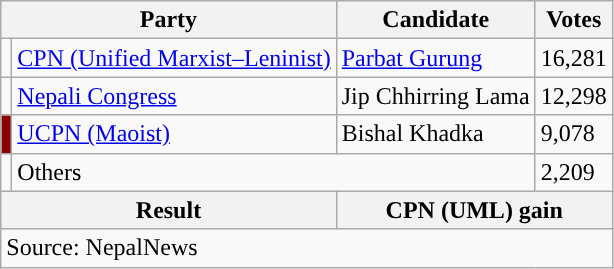<table class="wikitable">
<tr>
<th colspan="2">Party</th>
<th>Candidate</th>
<th>Votes</th>
</tr>
<tr>
<td style="background-color:"></td>
<td><a href='#'>CPN (Unified Marxist–Leninist)</a></td>
<td><a href='#'>Parbat Gurung</a></td>
<td>16,281</td>
</tr>
<tr>
<td style="background-color:"></td>
<td><a href='#'>Nepali Congress</a></td>
<td>Jip Chhirring Lama</td>
<td>12,298</td>
</tr>
<tr>
<td style="background-color:darkred"></td>
<td><a href='#'>UCPN (Maoist)</a></td>
<td>Bishal Khadka</td>
<td>9,078</td>
</tr>
<tr>
<td></td>
<td colspan="2">Others</td>
<td>2,209</td>
</tr>
<tr>
<th colspan="2">Result</th>
<th colspan="2">CPN (UML) gain</th>
</tr>
<tr>
<td colspan="4">Source: NepalNews</td>
</tr>
</table>
